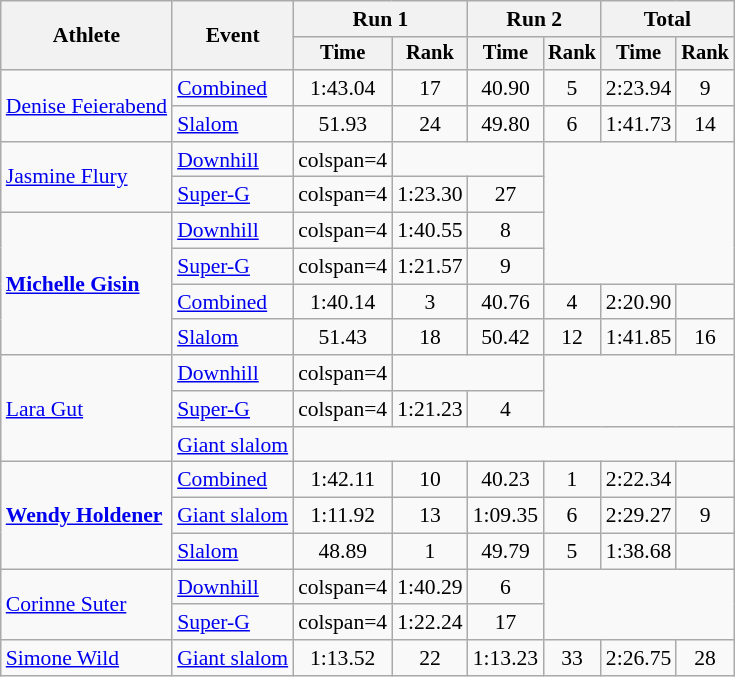<table class="wikitable" style="font-size:90%">
<tr>
<th rowspan=2>Athlete</th>
<th rowspan=2>Event</th>
<th colspan=2>Run 1</th>
<th colspan=2>Run 2</th>
<th colspan=2>Total</th>
</tr>
<tr style="font-size:95%">
<th>Time</th>
<th>Rank</th>
<th>Time</th>
<th>Rank</th>
<th>Time</th>
<th>Rank</th>
</tr>
<tr align=center>
<td align=left rowspan=2><a href='#'>Denise Feierabend</a></td>
<td align=left><a href='#'>Combined</a></td>
<td>1:43.04</td>
<td>17</td>
<td>40.90</td>
<td>5</td>
<td>2:23.94</td>
<td>9</td>
</tr>
<tr align=center>
<td align=left><a href='#'>Slalom</a></td>
<td>51.93</td>
<td>24</td>
<td>49.80</td>
<td>6</td>
<td>1:41.73</td>
<td>14</td>
</tr>
<tr align=center>
<td align=left rowspan=2><a href='#'>Jasmine Flury</a></td>
<td align=left><a href='#'>Downhill</a></td>
<td>colspan=4 </td>
<td colspan=2></td>
</tr>
<tr align=center>
<td align=left><a href='#'>Super-G</a></td>
<td>colspan=4 </td>
<td>1:23.30</td>
<td>27</td>
</tr>
<tr align=center>
<td align=left rowspan=4><strong><a href='#'>Michelle Gisin</a></strong></td>
<td align=left><a href='#'>Downhill</a></td>
<td>colspan=4 </td>
<td>1:40.55</td>
<td>8</td>
</tr>
<tr align=center>
<td align=left><a href='#'>Super-G</a></td>
<td>colspan=4 </td>
<td>1:21.57</td>
<td>9</td>
</tr>
<tr align=center>
<td align=left><a href='#'>Combined</a></td>
<td>1:40.14</td>
<td>3</td>
<td>40.76</td>
<td>4</td>
<td>2:20.90</td>
<td></td>
</tr>
<tr align=center>
<td align=left><a href='#'>Slalom</a></td>
<td>51.43</td>
<td>18</td>
<td>50.42</td>
<td>12</td>
<td>1:41.85</td>
<td>16</td>
</tr>
<tr align=center>
<td align=left rowspan=3><a href='#'>Lara Gut</a></td>
<td align=left><a href='#'>Downhill</a></td>
<td>colspan=4 </td>
<td colspan=2></td>
</tr>
<tr align=center>
<td align=left><a href='#'>Super-G</a></td>
<td>colspan=4 </td>
<td>1:21.23</td>
<td>4</td>
</tr>
<tr align=center>
<td align=left><a href='#'>Giant slalom</a></td>
<td colspan=6></td>
</tr>
<tr align=center>
<td align=left rowspan=3><strong><a href='#'>Wendy Holdener</a></strong></td>
<td align=left><a href='#'>Combined</a></td>
<td>1:42.11</td>
<td>10</td>
<td>40.23</td>
<td>1</td>
<td>2:22.34</td>
<td></td>
</tr>
<tr align=center>
<td align=left><a href='#'>Giant slalom</a></td>
<td>1:11.92</td>
<td>13</td>
<td>1:09.35</td>
<td>6</td>
<td>2:29.27</td>
<td>9</td>
</tr>
<tr align=center>
<td align=left><a href='#'>Slalom</a></td>
<td>48.89</td>
<td>1</td>
<td>49.79</td>
<td>5</td>
<td>1:38.68</td>
<td></td>
</tr>
<tr align=center>
<td align=left rowspan=2><a href='#'>Corinne Suter</a></td>
<td align=left><a href='#'>Downhill</a></td>
<td>colspan=4 </td>
<td>1:40.29</td>
<td>6</td>
</tr>
<tr align=center>
<td align=left><a href='#'>Super-G</a></td>
<td>colspan=4 </td>
<td>1:22.24</td>
<td>17</td>
</tr>
<tr align=center>
<td align=left><a href='#'>Simone Wild</a></td>
<td align=left><a href='#'>Giant slalom</a></td>
<td>1:13.52</td>
<td>22</td>
<td>1:13.23</td>
<td>33</td>
<td>2:26.75</td>
<td>28</td>
</tr>
</table>
